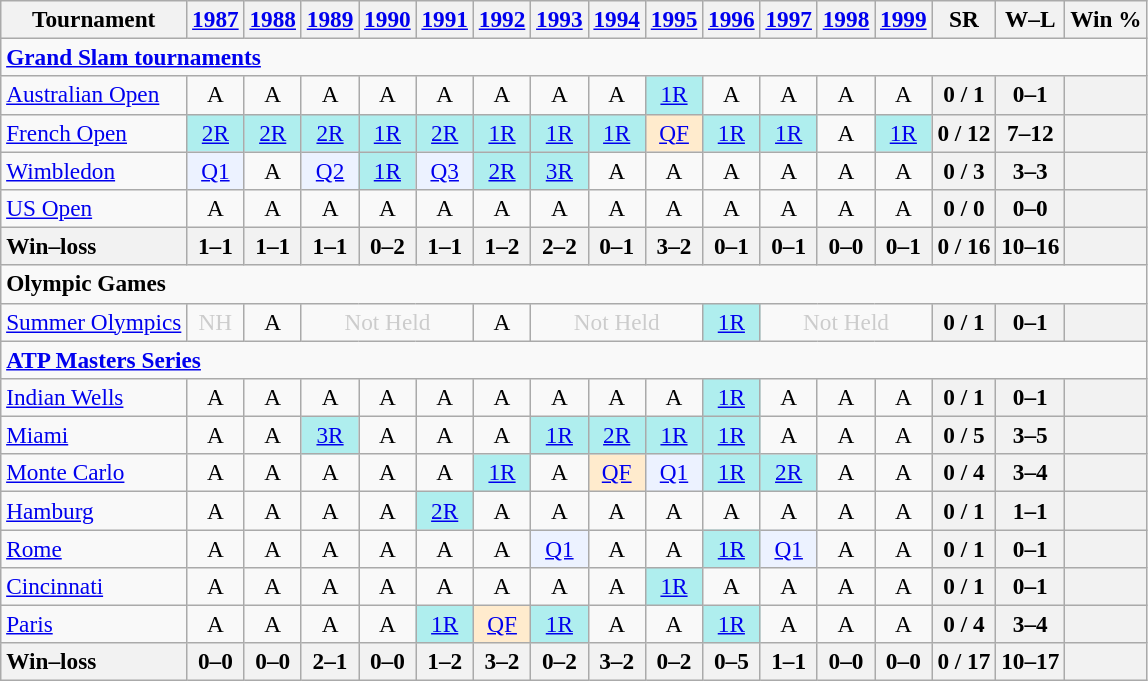<table class=wikitable style=text-align:center;font-size:97%>
<tr>
<th>Tournament</th>
<th><a href='#'>1987</a></th>
<th><a href='#'>1988</a></th>
<th><a href='#'>1989</a></th>
<th><a href='#'>1990</a></th>
<th><a href='#'>1991</a></th>
<th><a href='#'>1992</a></th>
<th><a href='#'>1993</a></th>
<th><a href='#'>1994</a></th>
<th><a href='#'>1995</a></th>
<th><a href='#'>1996</a></th>
<th><a href='#'>1997</a></th>
<th><a href='#'>1998</a></th>
<th><a href='#'>1999</a></th>
<th>SR</th>
<th>W–L</th>
<th>Win %</th>
</tr>
<tr>
<td colspan=23 align=left><strong><a href='#'>Grand Slam tournaments</a></strong></td>
</tr>
<tr>
<td align=left><a href='#'>Australian Open</a></td>
<td>A</td>
<td>A</td>
<td>A</td>
<td>A</td>
<td>A</td>
<td>A</td>
<td>A</td>
<td>A</td>
<td bgcolor=afeeee><a href='#'>1R</a></td>
<td>A</td>
<td>A</td>
<td>A</td>
<td>A</td>
<th>0 / 1</th>
<th>0–1</th>
<th></th>
</tr>
<tr>
<td align=left><a href='#'>French Open</a></td>
<td bgcolor=afeeee><a href='#'>2R</a></td>
<td bgcolor=afeeee><a href='#'>2R</a></td>
<td bgcolor=afeeee><a href='#'>2R</a></td>
<td bgcolor=afeeee><a href='#'>1R</a></td>
<td bgcolor=afeeee><a href='#'>2R</a></td>
<td bgcolor=afeeee><a href='#'>1R</a></td>
<td bgcolor=afeeee><a href='#'>1R</a></td>
<td bgcolor=afeeee><a href='#'>1R</a></td>
<td bgcolor=ffebcd><a href='#'>QF</a></td>
<td bgcolor=afeeee><a href='#'>1R</a></td>
<td bgcolor=afeeee><a href='#'>1R</a></td>
<td>A</td>
<td bgcolor=afeeee><a href='#'>1R</a></td>
<th>0 / 12</th>
<th>7–12</th>
<th></th>
</tr>
<tr>
<td align=left><a href='#'>Wimbledon</a></td>
<td bgcolor=ecf2ff><a href='#'>Q1</a></td>
<td>A</td>
<td bgcolor=ecf2ff><a href='#'>Q2</a></td>
<td bgcolor=afeeee><a href='#'>1R</a></td>
<td bgcolor=ecf2ff><a href='#'>Q3</a></td>
<td bgcolor=afeeee><a href='#'>2R</a></td>
<td bgcolor=afeeee><a href='#'>3R</a></td>
<td>A</td>
<td>A</td>
<td>A</td>
<td>A</td>
<td>A</td>
<td>A</td>
<th>0 / 3</th>
<th>3–3</th>
<th></th>
</tr>
<tr>
<td align=left><a href='#'>US Open</a></td>
<td>A</td>
<td>A</td>
<td>A</td>
<td>A</td>
<td>A</td>
<td>A</td>
<td>A</td>
<td>A</td>
<td>A</td>
<td>A</td>
<td>A</td>
<td>A</td>
<td>A</td>
<th>0 / 0</th>
<th>0–0</th>
<th></th>
</tr>
<tr>
<th style=text-align:left>Win–loss</th>
<th>1–1</th>
<th>1–1</th>
<th>1–1</th>
<th>0–2</th>
<th>1–1</th>
<th>1–2</th>
<th>2–2</th>
<th>0–1</th>
<th>3–2</th>
<th>0–1</th>
<th>0–1</th>
<th>0–0</th>
<th>0–1</th>
<th>0 / 16</th>
<th>10–16</th>
<th></th>
</tr>
<tr>
<td colspan=22 align=left><strong>Olympic Games</strong></td>
</tr>
<tr>
<td align=left><a href='#'>Summer Olympics</a></td>
<td colspan=1 style=color:#cccccc>NH</td>
<td>A</td>
<td colspan=3 style=color:#cccccc>Not Held</td>
<td>A</td>
<td colspan=3 style=color:#cccccc>Not Held</td>
<td style=background:#afeeee><a href='#'>1R</a></td>
<td colspan=3 style=color:#cccccc>Not Held</td>
<th>0 / 1</th>
<th>0–1</th>
<th></th>
</tr>
<tr>
<td colspan=23 align=left><strong><a href='#'>ATP Masters Series</a></strong></td>
</tr>
<tr>
<td align=left><a href='#'>Indian Wells</a></td>
<td>A</td>
<td>A</td>
<td>A</td>
<td>A</td>
<td>A</td>
<td>A</td>
<td>A</td>
<td>A</td>
<td>A</td>
<td bgcolor=afeeee><a href='#'>1R</a></td>
<td>A</td>
<td>A</td>
<td>A</td>
<th>0 / 1</th>
<th>0–1</th>
<th></th>
</tr>
<tr>
<td align=left><a href='#'>Miami</a></td>
<td>A</td>
<td>A</td>
<td bgcolor=afeeee><a href='#'>3R</a></td>
<td>A</td>
<td>A</td>
<td>A</td>
<td bgcolor=afeeee><a href='#'>1R</a></td>
<td bgcolor=afeeee><a href='#'>2R</a></td>
<td bgcolor=afeeee><a href='#'>1R</a></td>
<td bgcolor=afeeee><a href='#'>1R</a></td>
<td>A</td>
<td>A</td>
<td>A</td>
<th>0 / 5</th>
<th>3–5</th>
<th></th>
</tr>
<tr>
<td align=left><a href='#'>Monte Carlo</a></td>
<td>A</td>
<td>A</td>
<td>A</td>
<td>A</td>
<td>A</td>
<td bgcolor=afeeee><a href='#'>1R</a></td>
<td>A</td>
<td bgcolor=ffebcd><a href='#'>QF</a></td>
<td bgcolor=ecf2ff><a href='#'>Q1</a></td>
<td bgcolor=afeeee><a href='#'>1R</a></td>
<td bgcolor=afeeee><a href='#'>2R</a></td>
<td>A</td>
<td>A</td>
<th>0 / 4</th>
<th>3–4</th>
<th></th>
</tr>
<tr>
<td align=left><a href='#'>Hamburg</a></td>
<td>A</td>
<td>A</td>
<td>A</td>
<td>A</td>
<td bgcolor=afeeee><a href='#'>2R</a></td>
<td>A</td>
<td>A</td>
<td>A</td>
<td>A</td>
<td>A</td>
<td>A</td>
<td>A</td>
<td>A</td>
<th>0 / 1</th>
<th>1–1</th>
<th></th>
</tr>
<tr>
<td align=left><a href='#'>Rome</a></td>
<td>A</td>
<td>A</td>
<td>A</td>
<td>A</td>
<td>A</td>
<td>A</td>
<td bgcolor=ecf2ff><a href='#'>Q1</a></td>
<td>A</td>
<td>A</td>
<td bgcolor=afeeee><a href='#'>1R</a></td>
<td bgcolor=ecf2ff><a href='#'>Q1</a></td>
<td>A</td>
<td>A</td>
<th>0 / 1</th>
<th>0–1</th>
<th></th>
</tr>
<tr>
<td align=left><a href='#'>Cincinnati</a></td>
<td>A</td>
<td>A</td>
<td>A</td>
<td>A</td>
<td>A</td>
<td>A</td>
<td>A</td>
<td>A</td>
<td bgcolor=afeeee><a href='#'>1R</a></td>
<td>A</td>
<td>A</td>
<td>A</td>
<td>A</td>
<th>0 / 1</th>
<th>0–1</th>
<th></th>
</tr>
<tr>
<td align=left><a href='#'>Paris</a></td>
<td>A</td>
<td>A</td>
<td>A</td>
<td>A</td>
<td bgcolor=afeeee><a href='#'>1R</a></td>
<td bgcolor=ffebcd><a href='#'>QF</a></td>
<td bgcolor=afeeee><a href='#'>1R</a></td>
<td>A</td>
<td>A</td>
<td bgcolor=afeeee><a href='#'>1R</a></td>
<td>A</td>
<td>A</td>
<td>A</td>
<th>0 / 4</th>
<th>3–4</th>
<th></th>
</tr>
<tr>
<th style=text-align:left>Win–loss</th>
<th>0–0</th>
<th>0–0</th>
<th>2–1</th>
<th>0–0</th>
<th>1–2</th>
<th>3–2</th>
<th>0–2</th>
<th>3–2</th>
<th>0–2</th>
<th>0–5</th>
<th>1–1</th>
<th>0–0</th>
<th>0–0</th>
<th>0 / 17</th>
<th>10–17</th>
<th></th>
</tr>
</table>
